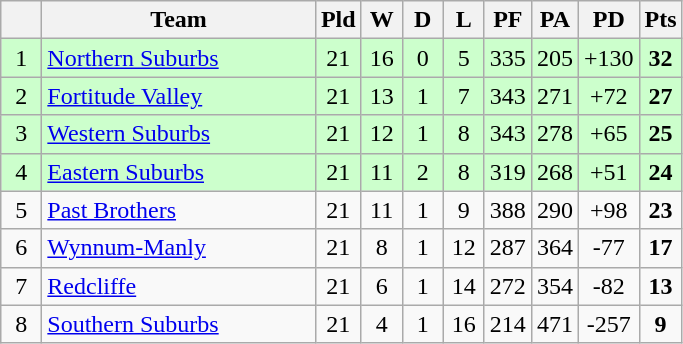<table class="wikitable" style="text-align:center;">
<tr>
<th width="20"></th>
<th width="175">Team</th>
<th width="20">Pld</th>
<th width="20">W</th>
<th width="20">D</th>
<th width="20">L</th>
<th width="20">PF</th>
<th width="20">PA</th>
<th width="20">PD</th>
<th width="20">Pts</th>
</tr>
<tr style="background: #ccffcc;">
<td>1</td>
<td style="text-align:left;"> <a href='#'>Northern Suburbs</a></td>
<td>21</td>
<td>16</td>
<td>0</td>
<td>5</td>
<td>335</td>
<td>205</td>
<td>+130</td>
<td><strong>32</strong></td>
</tr>
<tr style="background: #ccffcc;">
<td>2</td>
<td style="text-align:left;"> <a href='#'>Fortitude Valley</a></td>
<td>21</td>
<td>13</td>
<td>1</td>
<td>7</td>
<td>343</td>
<td>271</td>
<td>+72</td>
<td><strong>27</strong></td>
</tr>
<tr style="background: #ccffcc;">
<td>3</td>
<td style="text-align:left;"> <a href='#'>Western Suburbs</a></td>
<td>21</td>
<td>12</td>
<td>1</td>
<td>8</td>
<td>343</td>
<td>278</td>
<td>+65</td>
<td><strong>25</strong></td>
</tr>
<tr style="background: #ccffcc;">
<td>4</td>
<td style="text-align:left;"> <a href='#'>Eastern Suburbs</a></td>
<td>21</td>
<td>11</td>
<td>2</td>
<td>8</td>
<td>319</td>
<td>268</td>
<td>+51</td>
<td><strong>24</strong></td>
</tr>
<tr>
<td>5</td>
<td style="text-align:left;"> <a href='#'>Past Brothers</a></td>
<td>21</td>
<td>11</td>
<td>1</td>
<td>9</td>
<td>388</td>
<td>290</td>
<td>+98</td>
<td><strong>23</strong></td>
</tr>
<tr>
<td>6</td>
<td style="text-align:left;"> <a href='#'>Wynnum-Manly</a></td>
<td>21</td>
<td>8</td>
<td>1</td>
<td>12</td>
<td>287</td>
<td>364</td>
<td>-77</td>
<td><strong>17</strong></td>
</tr>
<tr>
<td>7</td>
<td style="text-align:left;"> <a href='#'>Redcliffe</a></td>
<td>21</td>
<td>6</td>
<td>1</td>
<td>14</td>
<td>272</td>
<td>354</td>
<td>-82</td>
<td><strong>13</strong></td>
</tr>
<tr>
<td>8</td>
<td style="text-align:left;"> <a href='#'>Southern Suburbs</a></td>
<td>21</td>
<td>4</td>
<td>1</td>
<td>16</td>
<td>214</td>
<td>471</td>
<td>-257</td>
<td><strong>9</strong></td>
</tr>
</table>
